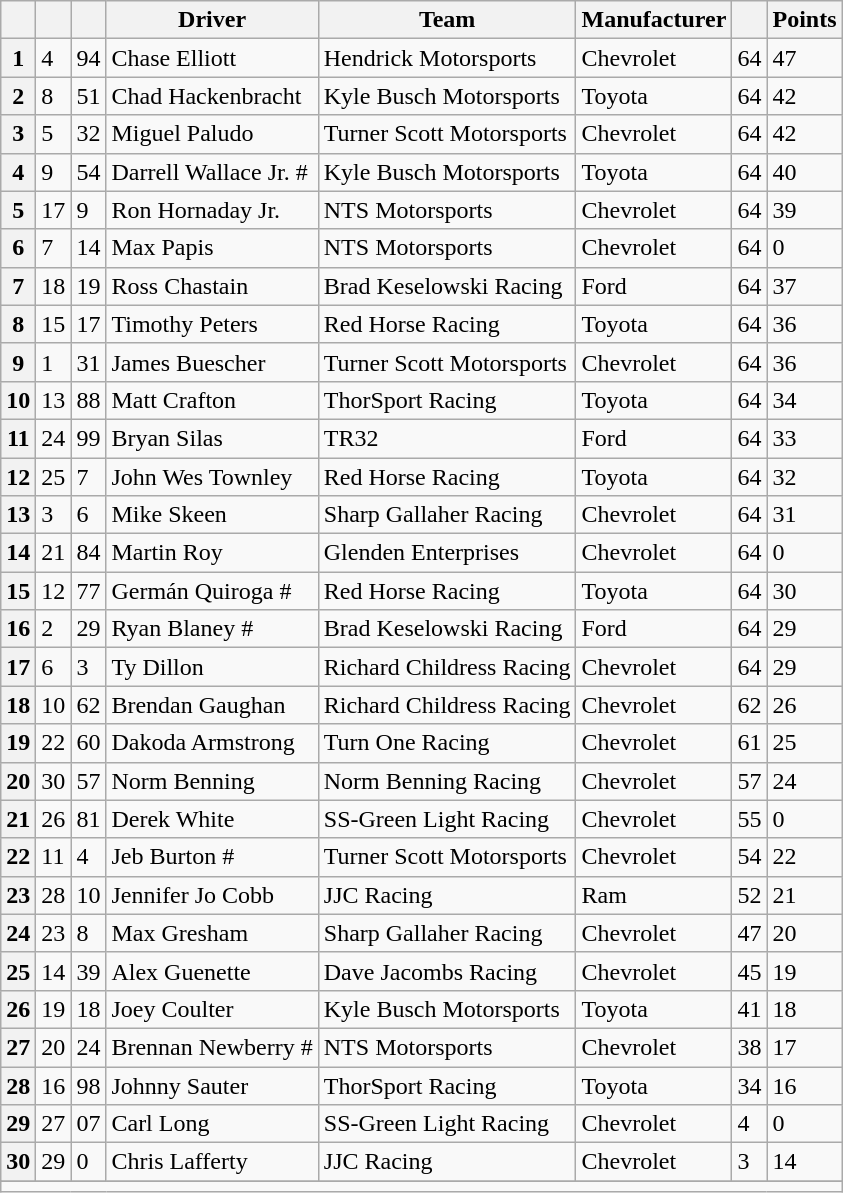<table class="wikitable sortable" border="1">
<tr>
<th scope="col"></th>
<th scope="col"></th>
<th scope="col"></th>
<th scope="col">Driver</th>
<th scope="col">Team</th>
<th scope="col">Manufacturer</th>
<th scope="col"></th>
<th scope="col">Points</th>
</tr>
<tr>
<th scope="row">1</th>
<td>4</td>
<td>94</td>
<td>Chase Elliott</td>
<td>Hendrick Motorsports</td>
<td>Chevrolet</td>
<td>64</td>
<td>47</td>
</tr>
<tr>
<th scope="row">2</th>
<td>8</td>
<td>51</td>
<td>Chad Hackenbracht</td>
<td>Kyle Busch Motorsports</td>
<td>Toyota</td>
<td>64</td>
<td>42</td>
</tr>
<tr>
<th scope="row">3</th>
<td>5</td>
<td>32</td>
<td>Miguel Paludo</td>
<td>Turner Scott Motorsports</td>
<td>Chevrolet</td>
<td>64</td>
<td>42</td>
</tr>
<tr>
<th scope="row">4</th>
<td>9</td>
<td>54</td>
<td>Darrell Wallace Jr. #</td>
<td>Kyle Busch Motorsports</td>
<td>Toyota</td>
<td>64</td>
<td>40</td>
</tr>
<tr>
<th scope="row">5</th>
<td>17</td>
<td>9</td>
<td>Ron Hornaday Jr.</td>
<td>NTS Motorsports</td>
<td>Chevrolet</td>
<td>64</td>
<td>39</td>
</tr>
<tr>
<th scope="row">6</th>
<td>7</td>
<td>14</td>
<td>Max Papis</td>
<td>NTS Motorsports</td>
<td>Chevrolet</td>
<td>64</td>
<td>0</td>
</tr>
<tr>
<th scope="row">7</th>
<td>18</td>
<td>19</td>
<td>Ross Chastain</td>
<td>Brad Keselowski Racing</td>
<td>Ford</td>
<td>64</td>
<td>37</td>
</tr>
<tr>
<th scope="row">8</th>
<td>15</td>
<td>17</td>
<td>Timothy Peters</td>
<td>Red Horse Racing</td>
<td>Toyota</td>
<td>64</td>
<td>36</td>
</tr>
<tr>
<th scope="row">9</th>
<td>1</td>
<td>31</td>
<td>James Buescher</td>
<td>Turner Scott Motorsports</td>
<td>Chevrolet</td>
<td>64</td>
<td>36</td>
</tr>
<tr>
<th scope="row">10</th>
<td>13</td>
<td>88</td>
<td>Matt Crafton</td>
<td>ThorSport Racing</td>
<td>Toyota</td>
<td>64</td>
<td>34</td>
</tr>
<tr>
<th scope="row">11</th>
<td>24</td>
<td>99</td>
<td>Bryan Silas</td>
<td>TR32</td>
<td>Ford</td>
<td>64</td>
<td>33</td>
</tr>
<tr>
<th scope="row">12</th>
<td>25</td>
<td>7</td>
<td>John Wes Townley</td>
<td>Red Horse Racing</td>
<td>Toyota</td>
<td>64</td>
<td>32</td>
</tr>
<tr>
<th scope="row">13</th>
<td>3</td>
<td>6</td>
<td>Mike Skeen</td>
<td>Sharp Gallaher Racing</td>
<td>Chevrolet</td>
<td>64</td>
<td>31</td>
</tr>
<tr>
<th scope="row">14</th>
<td>21</td>
<td>84</td>
<td>Martin Roy</td>
<td>Glenden Enterprises</td>
<td>Chevrolet</td>
<td>64</td>
<td>0</td>
</tr>
<tr>
<th scope="row">15</th>
<td>12</td>
<td>77</td>
<td>Germán Quiroga #</td>
<td>Red Horse Racing</td>
<td>Toyota</td>
<td>64</td>
<td>30</td>
</tr>
<tr>
<th scope="row">16</th>
<td>2</td>
<td>29</td>
<td>Ryan Blaney #</td>
<td>Brad Keselowski Racing</td>
<td>Ford</td>
<td>64</td>
<td>29</td>
</tr>
<tr>
<th scope="row">17</th>
<td>6</td>
<td>3</td>
<td>Ty Dillon</td>
<td>Richard Childress Racing</td>
<td>Chevrolet</td>
<td>64</td>
<td>29</td>
</tr>
<tr>
<th scope="row">18</th>
<td>10</td>
<td>62</td>
<td>Brendan Gaughan</td>
<td>Richard Childress Racing</td>
<td>Chevrolet</td>
<td>62</td>
<td>26</td>
</tr>
<tr>
<th scope="row">19</th>
<td>22</td>
<td>60</td>
<td>Dakoda Armstrong</td>
<td>Turn One Racing</td>
<td>Chevrolet</td>
<td>61</td>
<td>25</td>
</tr>
<tr>
<th scope="row">20</th>
<td>30</td>
<td>57</td>
<td>Norm Benning</td>
<td>Norm Benning Racing</td>
<td>Chevrolet</td>
<td>57</td>
<td>24</td>
</tr>
<tr>
<th scope="row">21</th>
<td>26</td>
<td>81</td>
<td>Derek White</td>
<td>SS-Green Light Racing</td>
<td>Chevrolet</td>
<td>55</td>
<td>0</td>
</tr>
<tr>
<th scope="row">22</th>
<td>11</td>
<td>4</td>
<td>Jeb Burton #</td>
<td>Turner Scott Motorsports</td>
<td>Chevrolet</td>
<td>54</td>
<td>22</td>
</tr>
<tr>
<th scope="row">23</th>
<td>28</td>
<td>10</td>
<td>Jennifer Jo Cobb</td>
<td>JJC Racing</td>
<td>Ram</td>
<td>52</td>
<td>21</td>
</tr>
<tr>
<th scope="row">24</th>
<td>23</td>
<td>8</td>
<td>Max Gresham</td>
<td>Sharp Gallaher Racing</td>
<td>Chevrolet</td>
<td>47</td>
<td>20</td>
</tr>
<tr>
<th scope="row">25</th>
<td>14</td>
<td>39</td>
<td>Alex Guenette</td>
<td>Dave Jacombs Racing</td>
<td>Chevrolet</td>
<td>45</td>
<td>19</td>
</tr>
<tr>
<th scope="row">26</th>
<td>19</td>
<td>18</td>
<td>Joey Coulter</td>
<td>Kyle Busch Motorsports</td>
<td>Toyota</td>
<td>41</td>
<td>18</td>
</tr>
<tr>
<th scope="row">27</th>
<td>20</td>
<td>24</td>
<td>Brennan Newberry #</td>
<td>NTS Motorsports</td>
<td>Chevrolet</td>
<td>38</td>
<td>17</td>
</tr>
<tr>
<th scope="row">28</th>
<td>16</td>
<td>98</td>
<td>Johnny Sauter</td>
<td>ThorSport Racing</td>
<td>Toyota</td>
<td>34</td>
<td>16</td>
</tr>
<tr>
<th scope="row">29</th>
<td>27</td>
<td>07</td>
<td>Carl Long</td>
<td>SS-Green Light Racing</td>
<td>Chevrolet</td>
<td>4</td>
<td>0</td>
</tr>
<tr>
<th scope="row">30</th>
<td>29</td>
<td>0</td>
<td>Chris Lafferty</td>
<td>JJC Racing</td>
<td>Chevrolet</td>
<td>3</td>
<td>14</td>
</tr>
<tr>
</tr>
<tr class="sortbottom">
<td colspan="9"></td>
</tr>
</table>
